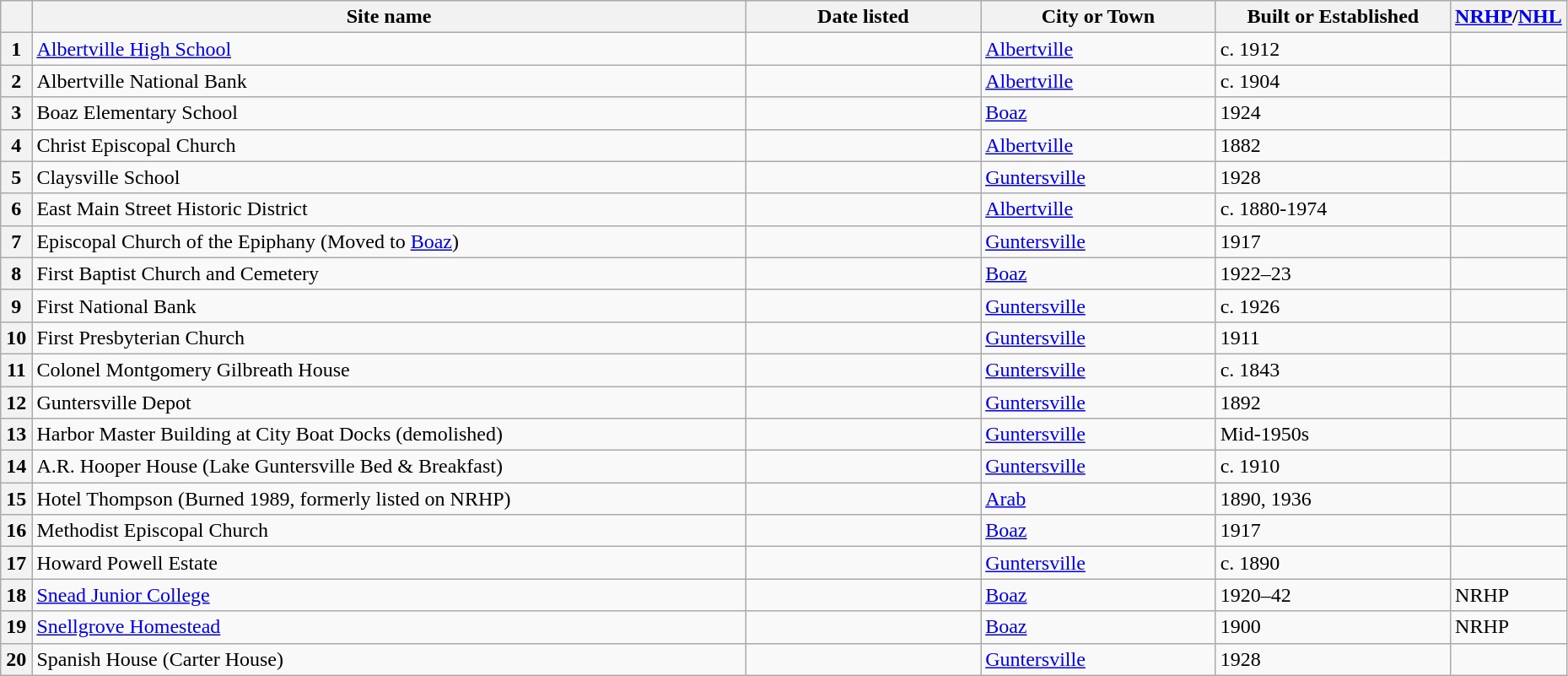<table class="wikitable" style="width:98%">
<tr>
<th width = 2% ></th>
<th><strong>Site name</strong></th>
<th width = 15% ><strong>Date listed</strong></th>
<th width = 15% ><strong>City or Town</strong></th>
<th width = 15% ><strong>Built or Established</strong></th>
<th width = 5%  ><strong><a href='#'>NRHP</a>/<a href='#'>NHL</a></strong></th>
</tr>
<tr ->
<th>1</th>
<td><a href='#'>Albertville High School</a></td>
<td></td>
<td><a href='#'>Albertville</a></td>
<td>c. 1912</td>
<td></td>
</tr>
<tr ->
<th>2</th>
<td>Albertville National Bank</td>
<td></td>
<td><a href='#'>Albertville</a></td>
<td>c. 1904</td>
<td></td>
</tr>
<tr ->
<th>3</th>
<td>Boaz Elementary School</td>
<td></td>
<td><a href='#'>Boaz</a></td>
<td>1924</td>
<td></td>
</tr>
<tr ->
<th>4</th>
<td>Christ Episcopal Church</td>
<td></td>
<td><a href='#'>Albertville</a></td>
<td>1882</td>
<td></td>
</tr>
<tr ->
<th>5</th>
<td>Claysville School</td>
<td></td>
<td><a href='#'>Guntersville</a></td>
<td>1928</td>
<td></td>
</tr>
<tr ->
<th>6</th>
<td>East Main Street Historic District</td>
<td></td>
<td><a href='#'>Albertville</a></td>
<td>c. 1880-1974</td>
<td></td>
</tr>
<tr ->
<th>7</th>
<td>Episcopal Church of the Epiphany  (Moved to <a href='#'>Boaz</a>)</td>
<td></td>
<td><a href='#'>Guntersville</a></td>
<td>1917</td>
<td></td>
</tr>
<tr ->
<th>8</th>
<td>First Baptist Church and Cemetery</td>
<td></td>
<td><a href='#'>Boaz</a></td>
<td>1922–23</td>
<td></td>
</tr>
<tr ->
<th>9</th>
<td>First National Bank</td>
<td></td>
<td><a href='#'>Guntersville</a></td>
<td>c. 1926</td>
<td></td>
</tr>
<tr ->
<th>10</th>
<td>First Presbyterian Church</td>
<td></td>
<td><a href='#'>Guntersville</a></td>
<td>1911</td>
<td></td>
</tr>
<tr ->
<th>11</th>
<td>Colonel Montgomery Gilbreath House</td>
<td></td>
<td><a href='#'>Guntersville</a></td>
<td>c. 1843</td>
<td></td>
</tr>
<tr ->
<th>12</th>
<td>Guntersville Depot</td>
<td></td>
<td><a href='#'>Guntersville</a></td>
<td>1892</td>
<td></td>
</tr>
<tr ->
<th>13</th>
<td>Harbor Master Building at City Boat Docks (demolished)</td>
<td></td>
<td><a href='#'>Guntersville</a></td>
<td>Mid-1950s</td>
<td></td>
</tr>
<tr ->
<th>14</th>
<td>A.R. Hooper House (Lake Guntersville Bed & Breakfast)</td>
<td></td>
<td><a href='#'>Guntersville</a></td>
<td>c. 1910</td>
<td></td>
</tr>
<tr ->
<th>15</th>
<td>Hotel Thompson (Burned 1989, formerly listed on NRHP)</td>
<td></td>
<td><a href='#'>Arab</a></td>
<td>1890, 1936</td>
<td></td>
</tr>
<tr ->
<th>16</th>
<td>Methodist Episcopal Church</td>
<td></td>
<td><a href='#'>Boaz</a></td>
<td>1917</td>
<td></td>
</tr>
<tr ->
<th>17</th>
<td>Howard Powell Estate</td>
<td></td>
<td><a href='#'>Guntersville</a></td>
<td>c. 1890</td>
<td></td>
</tr>
<tr ->
<th>18</th>
<td><a href='#'>Snead Junior College</a></td>
<td></td>
<td><a href='#'>Boaz</a></td>
<td>1920–42</td>
<td>NRHP</td>
</tr>
<tr ->
<th>19</th>
<td><a href='#'>Snellgrove Homestead</a></td>
<td></td>
<td><a href='#'>Boaz</a></td>
<td>1900</td>
<td>NRHP</td>
</tr>
<tr ->
<th>20</th>
<td>Spanish House (Carter House)</td>
<td></td>
<td><a href='#'>Guntersville</a></td>
<td>1928</td>
<td></td>
</tr>
</table>
